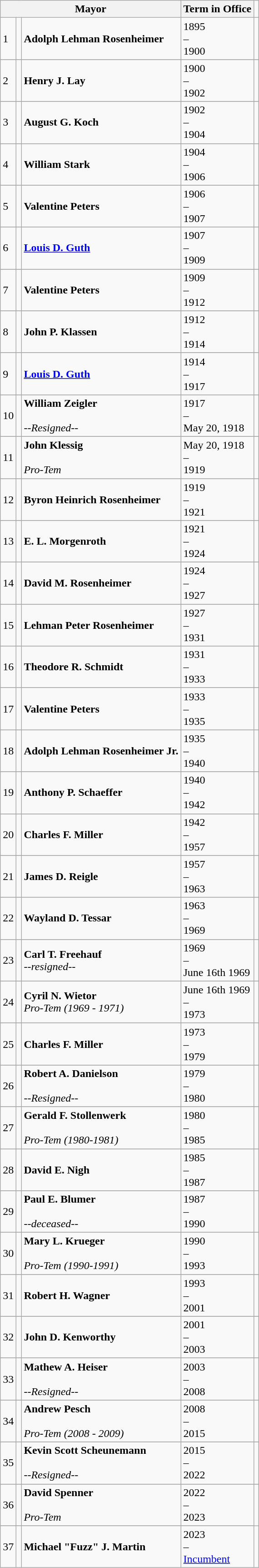<table class="wikitable mw-collapsible">
<tr>
<th colspan="3">Mayor</th>
<th>Term in Office</th>
</tr>
<tr>
<td rowspan="2">1</td>
<td rowspan="2"></td>
<td rowspan="2"><strong>Adolph Lehman Rosenheimer</strong><br></td>
<td rowspan="2">1895<br>–<br>1900</td>
</tr>
<tr>
<td></td>
</tr>
<tr>
</tr>
<tr>
<td rowspan="2">2</td>
<td rowspan="2"></td>
<td rowspan="2"><strong>Henry J. Lay</strong><br></td>
<td rowspan="2">1900<br>–<br> 1902</td>
</tr>
<tr>
<td></td>
</tr>
<tr>
</tr>
<tr>
</tr>
<tr>
<td rowspan="2">3</td>
<td rowspan="2"></td>
<td rowspan="2"><strong>August G. Koch</strong><br></td>
<td rowspan="2">1902<br>–<br> 1904</td>
</tr>
<tr>
<td></td>
</tr>
<tr>
</tr>
<tr>
<td rowspan="2">4</td>
<td rowspan="2"></td>
<td rowspan="2"><strong>William Stark</strong><br></td>
<td rowspan="2">1904<br>–<br> 1906</td>
</tr>
<tr>
<td></td>
</tr>
<tr>
</tr>
<tr>
<td rowspan="2">5</td>
<td rowspan="2"></td>
<td rowspan="2"><strong>Valentine Peters</strong><br></td>
<td rowspan="2">1906<br>–<br> 1907</td>
</tr>
<tr>
<td></td>
</tr>
<tr>
</tr>
<tr>
<td rowspan="2">6</td>
<td rowspan="2"></td>
<td rowspan="2"><strong><a href='#'>Louis D. Guth</a></strong><br></td>
<td rowspan="2">1907<br>–<br> 1909</td>
</tr>
<tr>
<td></td>
</tr>
<tr>
</tr>
<tr>
<td rowspan="2">7</td>
<td rowspan="2"></td>
<td rowspan="2"><strong>Valentine Peters</strong><br></td>
<td rowspan="2">1909<br>–<br> 1912</td>
</tr>
<tr>
<td></td>
</tr>
<tr>
</tr>
<tr>
<td rowspan="2">8</td>
<td rowspan="2"></td>
<td rowspan="2"><strong>John P. Klassen</strong><br></td>
<td rowspan="2">1912<br>–<br> 1914</td>
</tr>
<tr>
<td></td>
</tr>
<tr>
</tr>
<tr>
</tr>
<tr>
<td rowspan="2">9</td>
<td rowspan="2"></td>
<td rowspan="2"><strong><a href='#'>Louis D. Guth</a></strong><br></td>
<td rowspan="2">1914<br>–<br>1917</td>
</tr>
<tr>
<td></td>
</tr>
<tr>
</tr>
<tr>
<td rowspan="2">10</td>
<td rowspan="2"></td>
<td rowspan="2"><strong>William Zeigler</strong><br><br><em>--Resigned--</em></td>
<td rowspan="2">1917<br>–<br>May 20, 1918</td>
</tr>
<tr>
<td></td>
</tr>
<tr>
</tr>
<tr>
<td rowspan="2">11</td>
<td rowspan="2"></td>
<td rowspan="2"><strong>John Klessig</strong><br><br><em>Pro-Tem</em></td>
<td rowspan="2">May 20, 1918<br>–<br>1919</td>
</tr>
<tr>
<td></td>
</tr>
<tr>
</tr>
<tr>
<td rowspan="2">12</td>
<td rowspan="2"></td>
<td rowspan="2"><strong>Byron Heinrich Rosenheimer</strong><br></td>
<td rowspan="2">1919<br>–<br> 1921</td>
</tr>
<tr>
<td></td>
</tr>
<tr>
</tr>
<tr>
<td rowspan="2">13</td>
<td rowspan="2"></td>
<td rowspan="2"><strong>E. L. Morgenroth</strong><br></td>
<td rowspan="2">1921<br>–<br>1924</td>
</tr>
<tr>
<td></td>
</tr>
<tr>
</tr>
<tr>
</tr>
<tr>
<td rowspan="2">14</td>
<td rowspan="2"></td>
<td rowspan="2"><strong>David M. Rosenheimer</strong><br></td>
<td rowspan="2">1924<br>–<br> 1927</td>
</tr>
<tr>
<td></td>
</tr>
<tr>
</tr>
<tr>
<td rowspan="2">15</td>
<td rowspan="2"></td>
<td rowspan="2"><strong>Lehman Peter Rosenheimer</strong><br></td>
<td rowspan="2">1927<br>–<br> 1931</td>
</tr>
<tr>
<td></td>
</tr>
<tr>
</tr>
<tr>
<td rowspan="2">16</td>
<td rowspan="2"></td>
<td rowspan="2"><strong>Theodore R. Schmidt</strong><br></td>
<td rowspan="2">1931<br>–<br> 1933</td>
</tr>
<tr>
<td></td>
</tr>
<tr>
</tr>
<tr>
<td rowspan="2">17</td>
<td rowspan="2"></td>
<td rowspan="2"><strong>Valentine Peters</strong><br></td>
<td rowspan="2">1933<br>–<br> 1935</td>
</tr>
<tr>
<td></td>
</tr>
<tr>
</tr>
<tr>
<td rowspan="2">18</td>
<td rowspan="2"></td>
<td rowspan="2"><strong>Adolph Lehman Rosenheimer Jr.</strong><br></td>
<td rowspan="2">1935<br>–<br> 1940</td>
</tr>
<tr>
<td></td>
</tr>
<tr>
</tr>
<tr>
<td rowspan="2">19</td>
<td rowspan="2"></td>
<td rowspan="2"><strong>Anthony P. Schaeffer</strong><br></td>
<td rowspan="2">1940<br>–<br>1942</td>
</tr>
<tr>
<td></td>
</tr>
<tr>
</tr>
<tr>
</tr>
<tr>
<td rowspan="2">20</td>
<td rowspan="2"></td>
<td rowspan="2"><strong>Charles F. Miller</strong><br></td>
<td rowspan="2">1942<br>–<br> 1957</td>
</tr>
<tr>
<td></td>
</tr>
<tr>
</tr>
<tr>
<td rowspan="2">21</td>
<td rowspan="2"></td>
<td rowspan="2"><strong>James D. Reigle</strong><br></td>
<td rowspan="2">1957<br>–<br> 1963</td>
</tr>
<tr>
<td></td>
</tr>
<tr>
</tr>
<tr>
<td rowspan="2">22</td>
<td rowspan="2"></td>
<td rowspan="2"><strong>Wayland D. Tessar</strong><br></td>
<td rowspan="2">1963<br>–<br> 1969</td>
</tr>
<tr>
<td></td>
</tr>
<tr>
</tr>
<tr>
<td rowspan="2">23</td>
<td rowspan="2"></td>
<td rowspan="2"><strong>Carl T. Freehauf</strong><br><em>--resigned--</em><br></td>
<td rowspan="2">1969<br>–<br> June 16th 1969</td>
</tr>
<tr>
<td></td>
</tr>
<tr>
</tr>
<tr>
<td rowspan="2">24</td>
<td rowspan="2"></td>
<td rowspan="2"><strong>Cyril N. Wietor</strong><br><em>Pro-Tem (1969 - 1971)</em><br></td>
<td rowspan="2">June 16th 1969<br>–<br> 1973</td>
</tr>
<tr>
<td></td>
</tr>
<tr>
</tr>
<tr>
</tr>
<tr>
<td rowspan="2">25</td>
<td rowspan="2"></td>
<td rowspan="2"><strong>Charles F. Miller</strong><br></td>
<td rowspan="2">1973<br>–<br> 1979</td>
</tr>
<tr>
<td></td>
</tr>
<tr>
</tr>
<tr>
<td rowspan="2">26</td>
<td rowspan="2"></td>
<td rowspan="2"><strong>Robert A. Danielson</strong><br><br><em>--Resigned--</em></td>
<td rowspan="2">1979<br>–<br>1980</td>
</tr>
<tr>
<td></td>
</tr>
<tr>
</tr>
<tr>
<td rowspan="2">27</td>
<td rowspan="2"></td>
<td rowspan="2"><strong>Gerald F. Stollenwerk</strong><br><br><em>Pro-Tem (1980-1981)</em></td>
<td rowspan="2">1980<br>–<br>1985</td>
</tr>
<tr>
<td></td>
</tr>
<tr>
</tr>
<tr>
<td rowspan="2">28</td>
<td rowspan="2"></td>
<td rowspan="2"><strong>David E. Nigh</strong><br></td>
<td rowspan="2">1985<br>–<br>1987</td>
</tr>
<tr>
<td></td>
</tr>
<tr>
</tr>
<tr>
<td rowspan="2">29</td>
<td rowspan="2"></td>
<td rowspan="2"><strong>Paul E. Blumer</strong><br><br><em>--deceased--</em></td>
<td rowspan="2">1987<br>–<br>1990</td>
</tr>
<tr>
<td></td>
</tr>
<tr>
</tr>
<tr>
<td rowspan="2">30</td>
<td rowspan="2"></td>
<td rowspan="2"><strong>Mary L. Krueger</strong><br><br><em>Pro-Tem (1990-1991)</em></td>
<td rowspan="2">1990<br>–<br>1993</td>
</tr>
<tr>
<td></td>
</tr>
<tr>
</tr>
<tr>
<td rowspan="2">31</td>
<td rowspan="2"></td>
<td rowspan="2"><strong>Robert H. Wagner</strong><br></td>
<td rowspan="2">1993<br>–<br>2001</td>
</tr>
<tr>
<td></td>
</tr>
<tr>
</tr>
<tr>
<td rowspan="2">32</td>
<td rowspan="2"></td>
<td rowspan="2"><strong>John D. Kenworthy</strong><br></td>
<td rowspan="2">2001<br>–<br>2003</td>
</tr>
<tr>
<td></td>
</tr>
<tr>
</tr>
<tr>
<td rowspan="2">33</td>
<td rowspan="2"></td>
<td rowspan="2"><strong>Mathew A. Heiser</strong><br><br><em>--Resigned--</em></td>
<td rowspan="2">2003<br>–<br>2008</td>
</tr>
<tr>
<td></td>
</tr>
<tr>
</tr>
<tr>
<td rowspan="2">34</td>
<td rowspan="2"></td>
<td rowspan="2"><strong>Andrew Pesch</strong><br><br><em>Pro-Tem (2008 - 2009)</em></td>
<td rowspan="2">2008<br>–<br>2015</td>
</tr>
<tr>
<td></td>
</tr>
<tr>
</tr>
<tr>
<td rowspan="2">35</td>
<td rowspan="2"></td>
<td rowspan="2"><strong>Kevin Scott Scheunemann</strong><br><br><em>--Resigned--</em></td>
<td rowspan="2">2015<br>–<br>2022</td>
</tr>
<tr>
<td></td>
</tr>
<tr>
</tr>
<tr>
<td rowspan="2">36</td>
<td rowspan="2"></td>
<td rowspan="2"><strong>David Spenner</strong><br><br><em>Pro-Tem</em></td>
<td rowspan="2">2022<br>–<br>2023</td>
</tr>
<tr>
<td></td>
</tr>
<tr>
</tr>
<tr>
<td rowspan="2">37</td>
<td rowspan="2"></td>
<td rowspan="2"><strong>Michael "Fuzz" J. Martin</strong><br></td>
<td rowspan="2">2023<br>–<br><a href='#'>Incumbent</a></td>
</tr>
<tr>
</tr>
</table>
